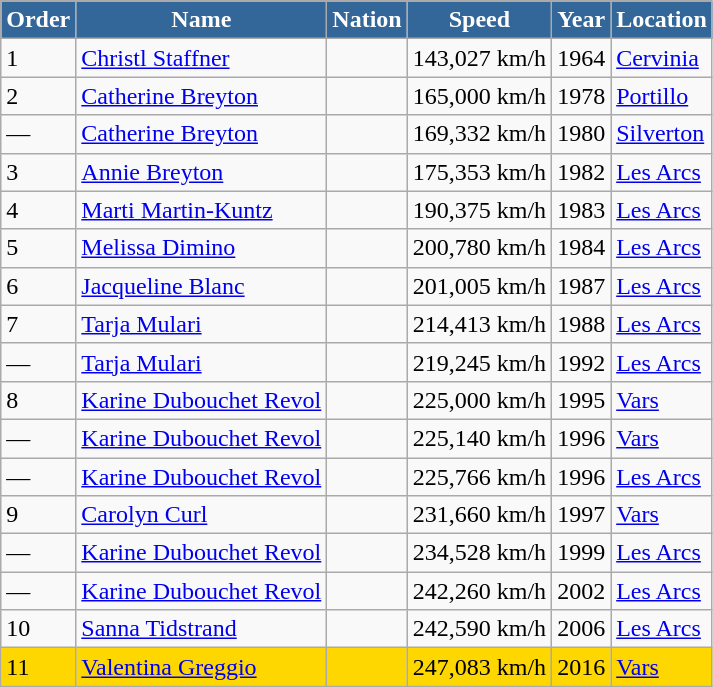<table class="wikitable" style="font-size:100%">
<tr align="center" style="background-color:#369">
<td style="color:white;"><strong>Order</strong></td>
<td style="color:white;"><strong>Name</strong></td>
<td style="color:white;"><strong>Nation</strong></td>
<td style="color:white;"><strong>Speed</strong></td>
<td style="color:white;"><strong>Year</strong></td>
<td style="color:white;"><strong>Location</strong></td>
</tr>
<tr>
<td>1</td>
<td><a href='#'>Christl Staffner</a></td>
<td></td>
<td>143,027 km/h</td>
<td>1964</td>
<td> <a href='#'>Cervinia</a></td>
</tr>
<tr>
<td>2</td>
<td><a href='#'>Catherine Breyton</a></td>
<td></td>
<td>165,000 km/h</td>
<td>1978</td>
<td> <a href='#'>Portillo</a></td>
</tr>
<tr>
<td>—</td>
<td><a href='#'>Catherine Breyton</a></td>
<td></td>
<td>169,332 km/h</td>
<td>1980</td>
<td> <a href='#'>Silverton</a></td>
</tr>
<tr>
<td>3</td>
<td><a href='#'>Annie Breyton</a></td>
<td></td>
<td>175,353 km/h</td>
<td>1982</td>
<td> <a href='#'>Les Arcs</a></td>
</tr>
<tr>
<td>4</td>
<td><a href='#'>Marti Martin-Kuntz</a></td>
<td></td>
<td>190,375 km/h</td>
<td>1983</td>
<td> <a href='#'>Les Arcs</a></td>
</tr>
<tr>
<td>5</td>
<td><a href='#'>Melissa Dimino</a></td>
<td></td>
<td>200,780 km/h</td>
<td>1984</td>
<td> <a href='#'>Les Arcs</a></td>
</tr>
<tr>
<td>6</td>
<td><a href='#'>Jacqueline Blanc</a></td>
<td></td>
<td>201,005 km/h</td>
<td>1987</td>
<td> <a href='#'>Les Arcs</a></td>
</tr>
<tr>
<td>7</td>
<td><a href='#'>Tarja Mulari</a></td>
<td></td>
<td>214,413 km/h</td>
<td>1988</td>
<td> <a href='#'>Les Arcs</a></td>
</tr>
<tr>
<td>—</td>
<td><a href='#'>Tarja Mulari</a></td>
<td></td>
<td>219,245 km/h</td>
<td>1992</td>
<td> <a href='#'>Les Arcs</a></td>
</tr>
<tr>
<td>8</td>
<td><a href='#'>Karine Dubouchet Revol</a></td>
<td></td>
<td>225,000 km/h</td>
<td>1995</td>
<td> <a href='#'>Vars</a></td>
</tr>
<tr>
<td>—</td>
<td><a href='#'>Karine Dubouchet Revol</a></td>
<td></td>
<td>225,140 km/h</td>
<td>1996</td>
<td> <a href='#'>Vars</a></td>
</tr>
<tr>
<td>—</td>
<td><a href='#'>Karine Dubouchet Revol</a></td>
<td></td>
<td>225,766 km/h</td>
<td>1996</td>
<td> <a href='#'>Les Arcs</a></td>
</tr>
<tr>
<td>9</td>
<td><a href='#'>Carolyn Curl</a></td>
<td></td>
<td>231,660 km/h</td>
<td>1997</td>
<td> <a href='#'>Vars</a></td>
</tr>
<tr>
<td>—</td>
<td><a href='#'>Karine Dubouchet Revol</a></td>
<td></td>
<td>234,528 km/h</td>
<td>1999</td>
<td> <a href='#'>Les Arcs</a></td>
</tr>
<tr>
<td>—</td>
<td><a href='#'>Karine Dubouchet Revol</a></td>
<td></td>
<td>242,260 km/h</td>
<td>2002</td>
<td> <a href='#'>Les Arcs</a></td>
</tr>
<tr>
<td>10</td>
<td><a href='#'>Sanna Tidstrand</a></td>
<td></td>
<td>242,590 km/h</td>
<td>2006</td>
<td> <a href='#'>Les Arcs</a></td>
</tr>
<tr>
<td bgcolor="gold">11</td>
<td bgcolor="gold"><a href='#'>Valentina Greggio</a></td>
<td bgcolor="gold"></td>
<td bgcolor="gold">247,083 km/h</td>
<td bgcolor="gold">2016</td>
<td bgcolor="gold"> <a href='#'>Vars</a></td>
</tr>
</table>
